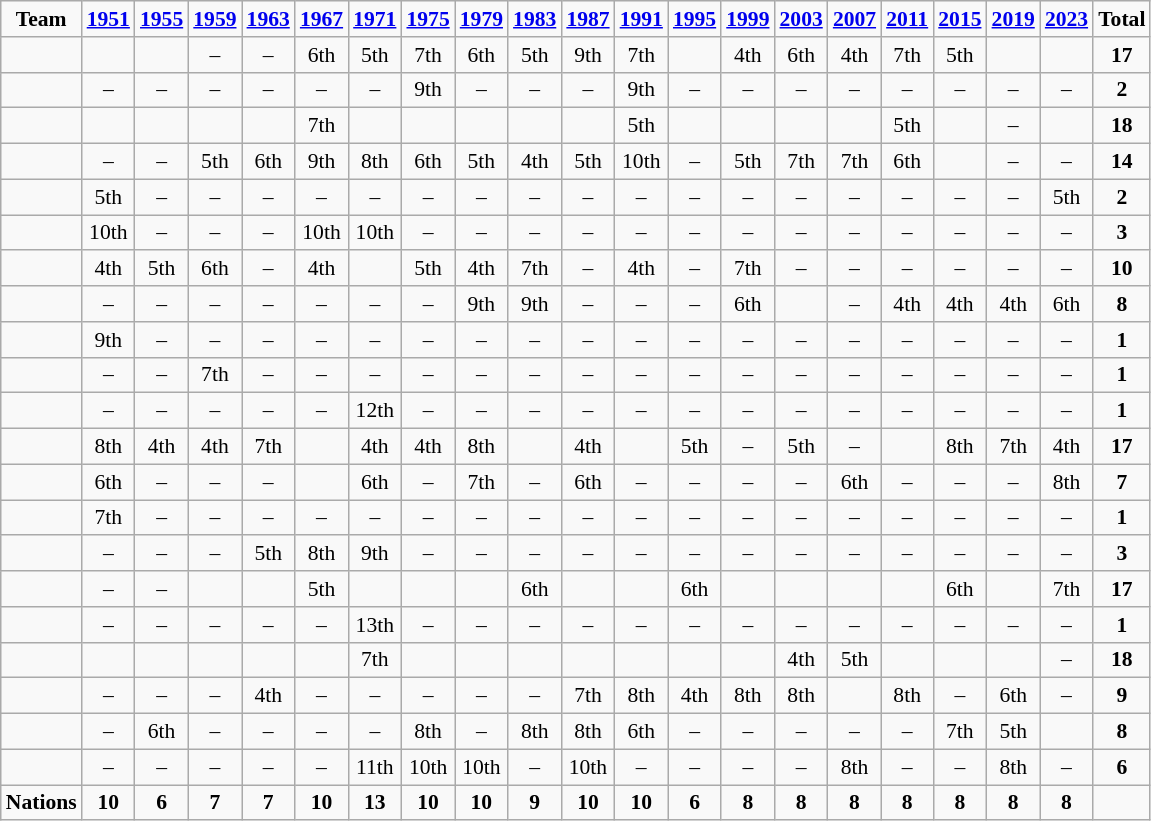<table class="wikitable" style="text-align:center; font-size:90%">
<tr bgcolor=>
<td><strong>Team</strong></td>
<td><strong> <a href='#'>1951</a></strong></td>
<td><strong> <a href='#'>1955</a></strong></td>
<td><strong> <a href='#'>1959</a></strong></td>
<td><strong> <a href='#'>1963</a></strong></td>
<td><strong> <a href='#'>1967</a></strong></td>
<td><strong> <a href='#'>1971</a></strong></td>
<td><strong> <a href='#'>1975</a></strong></td>
<td><strong> <a href='#'>1979</a></strong></td>
<td><strong> <a href='#'>1983</a></strong></td>
<td><strong> <a href='#'>1987</a></strong></td>
<td><strong> <a href='#'>1991</a></strong></td>
<td><strong> <a href='#'>1995</a></strong></td>
<td><strong> <a href='#'>1999</a></strong></td>
<td><strong> <a href='#'>2003</a></strong></td>
<td><strong> <a href='#'>2007</a></strong></td>
<td><strong> <a href='#'>2011</a></strong></td>
<td><strong> <a href='#'>2015</a></strong></td>
<td><strong> <a href='#'>2019</a></strong></td>
<td><strong> <a href='#'>2023</a></strong></td>
<td><strong>Total</strong></td>
</tr>
<tr>
<td align=left></td>
<td></td>
<td></td>
<td>–</td>
<td>–</td>
<td>6th</td>
<td>5th</td>
<td>7th</td>
<td>6th</td>
<td>5th</td>
<td>9th</td>
<td>7th</td>
<td></td>
<td>4th</td>
<td>6th</td>
<td>4th</td>
<td>7th</td>
<td>5th</td>
<td></td>
<td></td>
<td><strong>17</strong></td>
</tr>
<tr>
<td align=left></td>
<td>–</td>
<td>–</td>
<td>–</td>
<td>–</td>
<td>–</td>
<td>–</td>
<td>9th</td>
<td>–</td>
<td>–</td>
<td>–</td>
<td>9th</td>
<td>–</td>
<td>–</td>
<td>–</td>
<td>–</td>
<td>–</td>
<td>–</td>
<td>–</td>
<td>–</td>
<td><strong>2</strong></td>
</tr>
<tr>
<td align=left></td>
<td></td>
<td></td>
<td></td>
<td></td>
<td>7th</td>
<td></td>
<td></td>
<td></td>
<td></td>
<td></td>
<td>5th</td>
<td></td>
<td></td>
<td></td>
<td></td>
<td>5th</td>
<td></td>
<td>–</td>
<td></td>
<td><strong>18</strong></td>
</tr>
<tr>
<td align=left></td>
<td>–</td>
<td>–</td>
<td>5th</td>
<td>6th</td>
<td>9th</td>
<td>8th</td>
<td>6th</td>
<td>5th</td>
<td>4th</td>
<td>5th</td>
<td>10th</td>
<td>–</td>
<td>5th</td>
<td>7th</td>
<td>7th</td>
<td>6th</td>
<td></td>
<td>–</td>
<td>–</td>
<td><strong>14</strong></td>
</tr>
<tr>
<td align=left></td>
<td>5th</td>
<td>–</td>
<td>–</td>
<td>–</td>
<td>–</td>
<td>–</td>
<td>–</td>
<td>–</td>
<td>–</td>
<td>–</td>
<td>–</td>
<td>–</td>
<td>–</td>
<td>–</td>
<td>–</td>
<td>–</td>
<td>–</td>
<td>–</td>
<td>5th</td>
<td><strong>2</strong></td>
</tr>
<tr>
<td align=left></td>
<td>10th</td>
<td>–</td>
<td>–</td>
<td>–</td>
<td>10th</td>
<td>10th</td>
<td>–</td>
<td>–</td>
<td>–</td>
<td>–</td>
<td>–</td>
<td>–</td>
<td>–</td>
<td>–</td>
<td>–</td>
<td>–</td>
<td>–</td>
<td>–</td>
<td>–</td>
<td><strong>3</strong></td>
</tr>
<tr>
<td align=left></td>
<td>4th</td>
<td>5th</td>
<td>6th</td>
<td>–</td>
<td>4th</td>
<td></td>
<td>5th</td>
<td>4th</td>
<td>7th</td>
<td>–</td>
<td>4th</td>
<td>–</td>
<td>7th</td>
<td>–</td>
<td>–</td>
<td>–</td>
<td>–</td>
<td>–</td>
<td>–</td>
<td><strong>10</strong></td>
</tr>
<tr>
<td align=left></td>
<td>–</td>
<td>–</td>
<td>–</td>
<td>–</td>
<td>–</td>
<td>–</td>
<td>–</td>
<td>9th</td>
<td>9th</td>
<td>–</td>
<td>–</td>
<td>–</td>
<td>6th</td>
<td></td>
<td>–</td>
<td>4th</td>
<td>4th</td>
<td>4th</td>
<td>6th</td>
<td><strong>8</strong></td>
</tr>
<tr>
<td align=left></td>
<td>9th</td>
<td>–</td>
<td>–</td>
<td>–</td>
<td>–</td>
<td>–</td>
<td>–</td>
<td>–</td>
<td>–</td>
<td>–</td>
<td>–</td>
<td>–</td>
<td>–</td>
<td>–</td>
<td>–</td>
<td>–</td>
<td>–</td>
<td>–</td>
<td>–</td>
<td><strong>1</strong></td>
</tr>
<tr>
<td align=left></td>
<td>–</td>
<td>–</td>
<td>7th</td>
<td>–</td>
<td>–</td>
<td>–</td>
<td>–</td>
<td>–</td>
<td>–</td>
<td>–</td>
<td>–</td>
<td>–</td>
<td>–</td>
<td>–</td>
<td>–</td>
<td>–</td>
<td>–</td>
<td>–</td>
<td>–</td>
<td><strong>1</strong></td>
</tr>
<tr>
<td align=left></td>
<td>–</td>
<td>–</td>
<td>–</td>
<td>–</td>
<td>–</td>
<td>12th</td>
<td>–</td>
<td>–</td>
<td>–</td>
<td>–</td>
<td>–</td>
<td>–</td>
<td>–</td>
<td>–</td>
<td>–</td>
<td>–</td>
<td>–</td>
<td>–</td>
<td>–</td>
<td><strong>1</strong></td>
</tr>
<tr>
<td align=left></td>
<td>8th</td>
<td>4th</td>
<td>4th</td>
<td>7th</td>
<td></td>
<td>4th</td>
<td>4th</td>
<td>8th</td>
<td></td>
<td>4th</td>
<td></td>
<td>5th</td>
<td>–</td>
<td>5th</td>
<td>–</td>
<td></td>
<td>8th</td>
<td>7th</td>
<td>4th</td>
<td><strong>17</strong></td>
</tr>
<tr>
<td align=left></td>
<td>6th</td>
<td>–</td>
<td>–</td>
<td>–</td>
<td></td>
<td>6th</td>
<td>–</td>
<td>7th</td>
<td>–</td>
<td>6th</td>
<td>–</td>
<td>–</td>
<td>–</td>
<td>–</td>
<td>6th</td>
<td>–</td>
<td>–</td>
<td>–</td>
<td>8th</td>
<td><strong>7</strong></td>
</tr>
<tr>
<td align=left></td>
<td>7th</td>
<td>–</td>
<td>–</td>
<td>–</td>
<td>–</td>
<td>–</td>
<td>–</td>
<td>–</td>
<td>–</td>
<td>–</td>
<td>–</td>
<td>–</td>
<td>–</td>
<td>–</td>
<td>–</td>
<td>–</td>
<td>–</td>
<td>–</td>
<td>–</td>
<td><strong>1</strong></td>
</tr>
<tr>
<td align=left></td>
<td>–</td>
<td>–</td>
<td>–</td>
<td>5th</td>
<td>8th</td>
<td>9th</td>
<td>–</td>
<td>–</td>
<td>–</td>
<td>–</td>
<td>–</td>
<td>–</td>
<td>–</td>
<td>–</td>
<td>–</td>
<td>–</td>
<td>–</td>
<td>–</td>
<td>–</td>
<td><strong>3</strong></td>
</tr>
<tr>
<td align=left></td>
<td>–</td>
<td>–</td>
<td></td>
<td></td>
<td>5th</td>
<td></td>
<td></td>
<td></td>
<td>6th</td>
<td></td>
<td></td>
<td>6th</td>
<td></td>
<td></td>
<td></td>
<td></td>
<td>6th</td>
<td></td>
<td>7th</td>
<td><strong>17</strong></td>
</tr>
<tr>
<td align=left></td>
<td>–</td>
<td>–</td>
<td>–</td>
<td>–</td>
<td>–</td>
<td>13th</td>
<td>–</td>
<td>–</td>
<td>–</td>
<td>–</td>
<td>–</td>
<td>–</td>
<td>–</td>
<td>–</td>
<td>–</td>
<td>–</td>
<td>–</td>
<td>–</td>
<td>–</td>
<td><strong>1</strong></td>
</tr>
<tr>
<td align=left></td>
<td></td>
<td></td>
<td></td>
<td></td>
<td></td>
<td>7th</td>
<td></td>
<td></td>
<td></td>
<td></td>
<td></td>
<td></td>
<td></td>
<td>4th</td>
<td>5th</td>
<td></td>
<td></td>
<td></td>
<td>–</td>
<td><strong>18</strong></td>
</tr>
<tr>
<td align=left></td>
<td>–</td>
<td>–</td>
<td>–</td>
<td>4th</td>
<td>–</td>
<td>–</td>
<td>–</td>
<td>–</td>
<td>–</td>
<td>7th</td>
<td>8th</td>
<td>4th</td>
<td>8th</td>
<td>8th</td>
<td></td>
<td>8th</td>
<td>–</td>
<td>6th</td>
<td>–</td>
<td><strong>9</strong></td>
</tr>
<tr>
<td align=left></td>
<td>–</td>
<td>6th</td>
<td>–</td>
<td>–</td>
<td>–</td>
<td>–</td>
<td>8th</td>
<td>–</td>
<td>8th</td>
<td>8th</td>
<td>6th</td>
<td>–</td>
<td>–</td>
<td>–</td>
<td>–</td>
<td>–</td>
<td>7th</td>
<td>5th</td>
<td></td>
<td><strong>8</strong></td>
</tr>
<tr>
<td align=left></td>
<td>–</td>
<td>–</td>
<td>–</td>
<td>–</td>
<td>–</td>
<td>11th</td>
<td>10th</td>
<td>10th</td>
<td>–</td>
<td>10th</td>
<td>–</td>
<td>–</td>
<td>–</td>
<td>–</td>
<td>8th</td>
<td>–</td>
<td>–</td>
<td>8th</td>
<td>–</td>
<td><strong>6</strong></td>
</tr>
<tr>
<td><strong>Nations</strong></td>
<td><strong>10</strong></td>
<td><strong>6</strong></td>
<td><strong>7</strong></td>
<td><strong>7</strong></td>
<td><strong>10</strong></td>
<td><strong>13</strong></td>
<td><strong>10</strong></td>
<td><strong>10</strong></td>
<td><strong>9</strong></td>
<td><strong>10</strong></td>
<td><strong>10</strong></td>
<td><strong>6</strong></td>
<td><strong>8</strong></td>
<td><strong>8</strong></td>
<td><strong>8</strong></td>
<td><strong>8</strong></td>
<td><strong>8</strong></td>
<td><strong>8</strong></td>
<td><strong>8</strong></td>
<td></td>
</tr>
</table>
